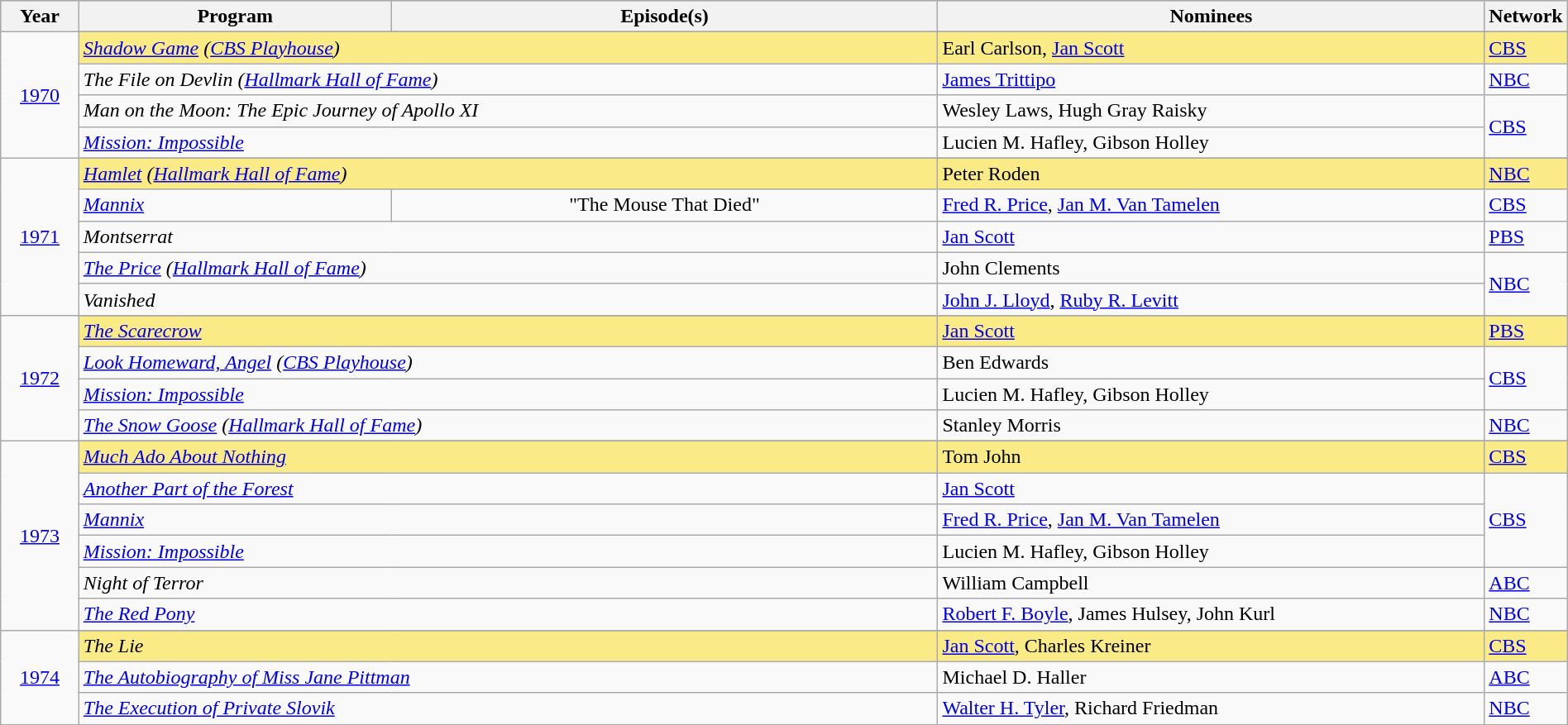<table class="wikitable" style="width:100%">
<tr bgcolor="#bebebe">
<th width="5%">Year</th>
<th width="20%">Program</th>
<th width="35%">Episode(s)</th>
<th width="35%">Nominees</th>
<th width="5%">Network</th>
</tr>
<tr>
<td rowspan=5 style="text-align:center"><a href='#'>1970</a><br></td>
</tr>
<tr style="background:#FAEB86">
<td colspan=2><em><a href='#'>Shadow Game</a> (<a href='#'>CBS Playhouse</a>)</em></td>
<td>Earl Carlson, <a href='#'>Jan Scott</a></td>
<td><a href='#'>CBS</a></td>
</tr>
<tr>
<td colspan=2><em>The File on Devlin (<a href='#'>Hallmark Hall of Fame</a>)</em></td>
<td><a href='#'>James Trittipo</a></td>
<td><a href='#'>NBC</a></td>
</tr>
<tr>
<td colspan=2><em>Man on the Moon: The Epic Journey of Apollo XI</em></td>
<td>Wesley Laws, Hugh Gray Raisky</td>
<td rowspan=2><a href='#'>CBS</a></td>
</tr>
<tr>
<td colspan=2><em><a href='#'>Mission: Impossible</a></em></td>
<td>Lucien M. Hafley, Gibson Holley</td>
</tr>
<tr>
<td rowspan=6 style="text-align:center"><a href='#'>1971</a><br></td>
</tr>
<tr style="background:#FAEB86">
<td colspan=2><em><a href='#'>Hamlet</a> (<a href='#'>Hallmark Hall of Fame</a>)</em></td>
<td>Peter Roden</td>
<td><a href='#'>NBC</a></td>
</tr>
<tr>
<td><em><a href='#'>Mannix</a></em></td>
<td align=center>"The Mouse That Died"</td>
<td><a href='#'>Fred R. Price</a>, <a href='#'>Jan M. Van Tamelen</a></td>
<td><a href='#'>CBS</a></td>
</tr>
<tr>
<td colspan=2><em>Montserrat</em></td>
<td><a href='#'>Jan Scott</a></td>
<td><a href='#'>PBS</a></td>
</tr>
<tr>
<td colspan=2><em><a href='#'>The Price</a> (<a href='#'>Hallmark Hall of Fame</a>)</em></td>
<td>John Clements</td>
<td rowspan=2><a href='#'>NBC</a></td>
</tr>
<tr>
<td colspan=2><em>Vanished</em></td>
<td><a href='#'>John J. Lloyd</a>, <a href='#'>Ruby R. Levitt</a></td>
</tr>
<tr>
<td rowspan=5 style="text-align:center"><a href='#'>1972</a><br></td>
</tr>
<tr style="background:#FAEB86">
<td colspan=2><em><a href='#'>The Scarecrow</a></em></td>
<td><a href='#'>Jan Scott</a></td>
<td><a href='#'>PBS</a></td>
</tr>
<tr>
<td colspan=2><em><a href='#'>Look Homeward, Angel</a> (<a href='#'>CBS Playhouse</a>)</em></td>
<td>Ben Edwards</td>
<td rowspan=2><a href='#'>CBS</a></td>
</tr>
<tr>
<td colspan=2><em><a href='#'>Mission: Impossible</a></em></td>
<td>Lucien M. Hafley, Gibson Holley</td>
</tr>
<tr>
<td colspan=2><em><a href='#'>The Snow Goose</a> (<a href='#'>Hallmark Hall of Fame</a>)</em></td>
<td>Stanley Morris</td>
<td><a href='#'>NBC</a></td>
</tr>
<tr>
<td rowspan=7 style="text-align:center"><a href='#'>1973</a><br></td>
</tr>
<tr style="background:#FAEB86">
<td colspan=2><em><a href='#'>Much Ado About Nothing</a></em></td>
<td>Tom John</td>
<td><a href='#'>CBS</a></td>
</tr>
<tr>
<td colspan=2><em><a href='#'>Another Part of the Forest</a></em></td>
<td><a href='#'>Jan Scott</a></td>
<td rowspan=3><a href='#'>CBS</a></td>
</tr>
<tr>
<td colspan=2><em><a href='#'>Mannix</a></em></td>
<td><a href='#'>Fred R. Price</a>, <a href='#'>Jan M. Van Tamelen</a></td>
</tr>
<tr>
<td colspan=2><em><a href='#'>Mission: Impossible</a></em></td>
<td>Lucien M. Hafley, Gibson Holley</td>
</tr>
<tr>
<td colspan=2><em>Night of Terror</em></td>
<td>William Campbell</td>
<td><a href='#'>ABC</a></td>
</tr>
<tr>
<td colspan=2><em><a href='#'>The Red Pony</a></em></td>
<td><a href='#'>Robert F. Boyle</a>, James Hulsey, John Kurl</td>
<td><a href='#'>NBC</a></td>
</tr>
<tr>
<td rowspan=4 style="text-align:center"><a href='#'>1974</a><br></td>
</tr>
<tr style="background:#FAEB86">
<td colspan=2><em>The Lie</em></td>
<td><a href='#'>Jan Scott</a>, Charles Kreiner</td>
<td><a href='#'>CBS</a></td>
</tr>
<tr>
<td colspan=2><em><a href='#'>The Autobiography of Miss Jane Pittman</a></em></td>
<td>Michael D. Haller</td>
<td><a href='#'>ABC</a></td>
</tr>
<tr>
<td colspan=2><em><a href='#'>The Execution of Private Slovik</a></em></td>
<td><a href='#'>Walter H. Tyler</a>, Richard Friedman</td>
<td><a href='#'>NBC</a></td>
</tr>
<tr>
</tr>
</table>
